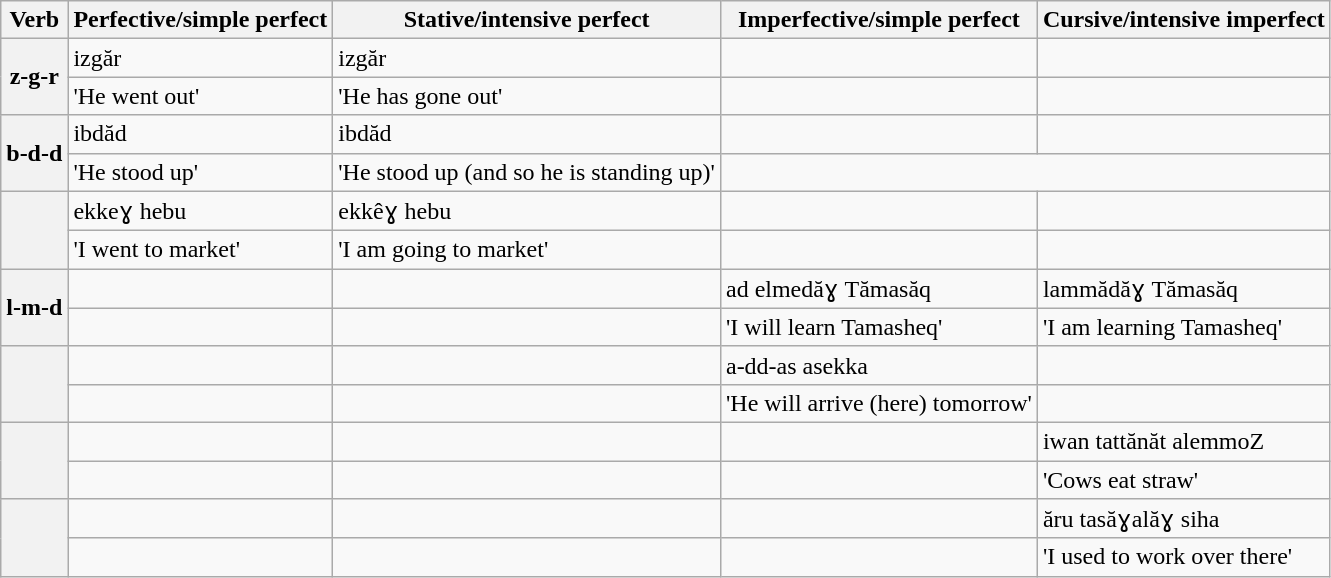<table class="wikitable">
<tr>
<th>Verb</th>
<th>Perfective/simple perfect</th>
<th>Stative/intensive perfect</th>
<th>Imperfective/simple perfect</th>
<th>Cursive/intensive imperfect</th>
</tr>
<tr>
<th rowspan="2">z-g-r</th>
<td>izgăr</td>
<td>izgăr</td>
<td></td>
<td></td>
</tr>
<tr>
<td>'He went out'</td>
<td>'He has gone out'</td>
<td></td>
<td></td>
</tr>
<tr>
<th rowspan="2">b-d-d</th>
<td>ibdăd</td>
<td>ibdăd</td>
<td></td>
<td></td>
</tr>
<tr>
<td>'He stood up'</td>
<td>'He stood up (and so he is standing up)'</td>
</tr>
<tr>
<th rowspan="2"></th>
<td>ekkeɣ hebu</td>
<td>ekkêɣ hebu</td>
<td></td>
<td></td>
</tr>
<tr>
<td>'I went to market'</td>
<td>'I am going to market'</td>
<td></td>
<td></td>
</tr>
<tr>
<th rowspan="2">l-m-d</th>
<td></td>
<td></td>
<td>ad elmedăɣ Tămasăq</td>
<td>lammădăɣ Tămasăq</td>
</tr>
<tr>
<td></td>
<td></td>
<td>'I will learn Tamasheq'</td>
<td>'I am learning Tamasheq'</td>
</tr>
<tr>
<th rowspan="2"></th>
<td></td>
<td></td>
<td>a-dd-as asekka</td>
<td></td>
</tr>
<tr>
<td></td>
<td></td>
<td>'He will arrive (here) tomorrow'</td>
<td></td>
</tr>
<tr>
<th rowspan="2"></th>
<td></td>
<td></td>
<td></td>
<td>iwan tattănăt alemmoZ</td>
</tr>
<tr>
<td></td>
<td></td>
<td></td>
<td>'Cows eat straw'</td>
</tr>
<tr>
<th rowspan="2"></th>
<td></td>
<td></td>
<td></td>
<td>ăru tasăɣalăɣ siha</td>
</tr>
<tr>
<td></td>
<td></td>
<td></td>
<td>'I used to work over there'</td>
</tr>
</table>
